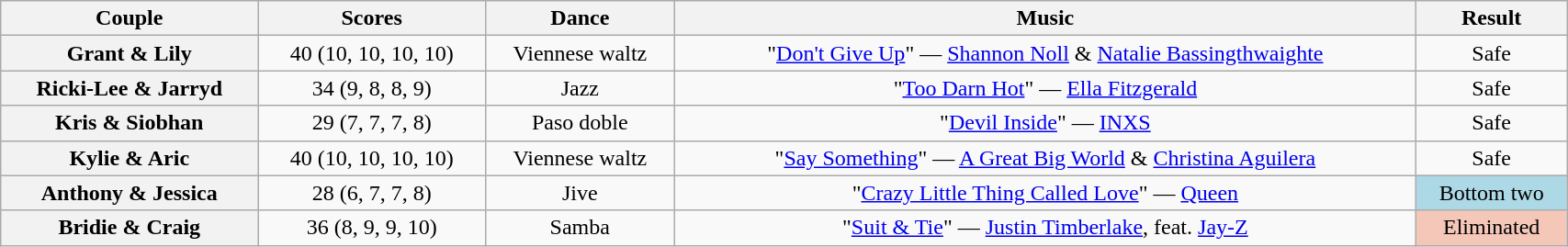<table class="wikitable sortable" style="text-align:center; width: 90%">
<tr>
<th scope="col">Couple</th>
<th scope="col">Scores</th>
<th scope="col" class="unsortable">Dance</th>
<th scope="col" class="unsortable">Music</th>
<th scope="col" class="unsortable">Result</th>
</tr>
<tr>
<th scope="row">Grant & Lily</th>
<td>40 (10, 10, 10, 10)</td>
<td>Viennese waltz</td>
<td>"<a href='#'>Don't Give Up</a>" — <a href='#'>Shannon Noll</a> & <a href='#'>Natalie Bassingthwaighte</a></td>
<td>Safe</td>
</tr>
<tr>
<th scope="row">Ricki-Lee & Jarryd</th>
<td>34 (9, 8, 8, 9)</td>
<td>Jazz</td>
<td>"<a href='#'>Too Darn Hot</a>" — <a href='#'>Ella Fitzgerald</a></td>
<td>Safe</td>
</tr>
<tr>
<th scope="row">Kris & Siobhan</th>
<td>29 (7, 7, 7, 8)</td>
<td>Paso doble</td>
<td>"<a href='#'>Devil Inside</a>" — <a href='#'>INXS</a></td>
<td>Safe</td>
</tr>
<tr>
<th scope="row">Kylie & Aric</th>
<td>40 (10, 10, 10, 10)</td>
<td>Viennese waltz</td>
<td>"<a href='#'>Say Something</a>" — <a href='#'>A Great Big World</a> & <a href='#'>Christina Aguilera</a></td>
<td>Safe</td>
</tr>
<tr>
<th scope="row">Anthony & Jessica</th>
<td>28 (6, 7, 7, 8)</td>
<td>Jive</td>
<td>"<a href='#'>Crazy Little Thing Called Love</a>" — <a href='#'>Queen</a></td>
<td bgcolor="lightblue">Bottom two</td>
</tr>
<tr>
<th scope="row">Bridie & Craig</th>
<td>36 (8, 9, 9, 10)</td>
<td>Samba</td>
<td>"<a href='#'>Suit & Tie</a>" — <a href='#'>Justin Timberlake</a>, feat. <a href='#'>Jay-Z</a></td>
<td bgcolor="f4c7b8">Eliminated</td>
</tr>
</table>
